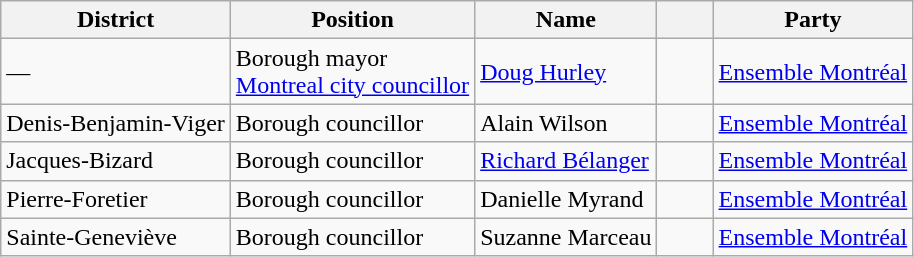<table class="wikitable" border="1">
<tr>
<th>District</th>
<th>Position</th>
<th>Name</th>
<th width="30px"> </th>
<th>Party</th>
</tr>
<tr>
<td>—</td>
<td>Borough mayor<br><a href='#'>Montreal city councillor</a></td>
<td><a href='#'>Doug Hurley</a></td>
<td> </td>
<td><a href='#'>Ensemble Montréal</a></td>
</tr>
<tr>
<td>Denis-Benjamin-Viger</td>
<td>Borough councillor</td>
<td>Alain Wilson</td>
<td> </td>
<td><a href='#'>Ensemble Montréal</a></td>
</tr>
<tr>
<td>Jacques-Bizard</td>
<td>Borough councillor</td>
<td><a href='#'>Richard Bélanger</a></td>
<td> </td>
<td><a href='#'>Ensemble Montréal</a></td>
</tr>
<tr>
<td>Pierre-Foretier</td>
<td>Borough councillor</td>
<td>Danielle Myrand</td>
<td> </td>
<td><a href='#'>Ensemble Montréal</a></td>
</tr>
<tr>
<td>Sainte-Geneviève</td>
<td>Borough councillor</td>
<td>Suzanne Marceau</td>
<td> </td>
<td><a href='#'>Ensemble Montréal</a></td>
</tr>
</table>
